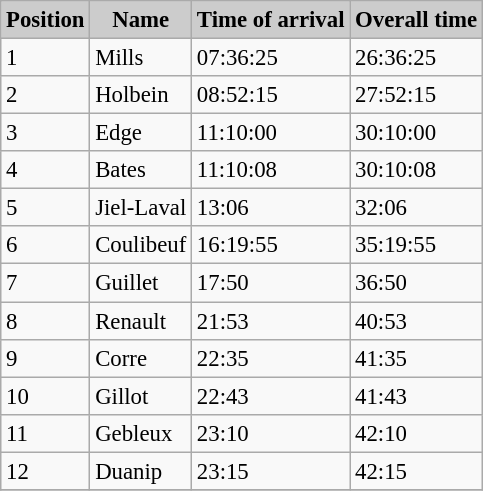<table class="wikitable" style="font-size:95%;">
<tr>
<th scope=col style="background-color:#CCCCCC;">Position</th>
<th scope=col style="background-color:#CCCCCC;">Name</th>
<th scope=col style="background-color:#CCCCCC;">Time of arrival</th>
<th scope=col style="background-color:#CCCCCC;">Overall time</th>
</tr>
<tr>
<td>1</td>
<td>Mills</td>
<td>07:36:25</td>
<td>26:36:25</td>
</tr>
<tr>
<td>2</td>
<td>Holbein</td>
<td>08:52:15</td>
<td>27:52:15</td>
</tr>
<tr>
<td>3</td>
<td>Edge</td>
<td>11:10:00</td>
<td>30:10:00</td>
</tr>
<tr>
<td>4</td>
<td>Bates</td>
<td>11:10:08</td>
<td>30:10:08</td>
</tr>
<tr>
<td>5</td>
<td>Jiel-Laval</td>
<td>13:06</td>
<td>32:06</td>
</tr>
<tr>
<td>6</td>
<td>Coulibeuf</td>
<td>16:19:55</td>
<td>35:19:55</td>
</tr>
<tr>
<td>7</td>
<td>Guillet</td>
<td>17:50</td>
<td>36:50</td>
</tr>
<tr>
<td>8</td>
<td>Renault</td>
<td>21:53</td>
<td>40:53</td>
</tr>
<tr>
<td>9</td>
<td>Corre</td>
<td>22:35</td>
<td>41:35</td>
</tr>
<tr>
<td>10</td>
<td>Gillot</td>
<td>22:43</td>
<td>41:43</td>
</tr>
<tr>
<td>11</td>
<td>Gebleux</td>
<td>23:10</td>
<td>42:10</td>
</tr>
<tr>
<td>12</td>
<td>Duanip</td>
<td>23:15</td>
<td>42:15</td>
</tr>
<tr>
</tr>
</table>
